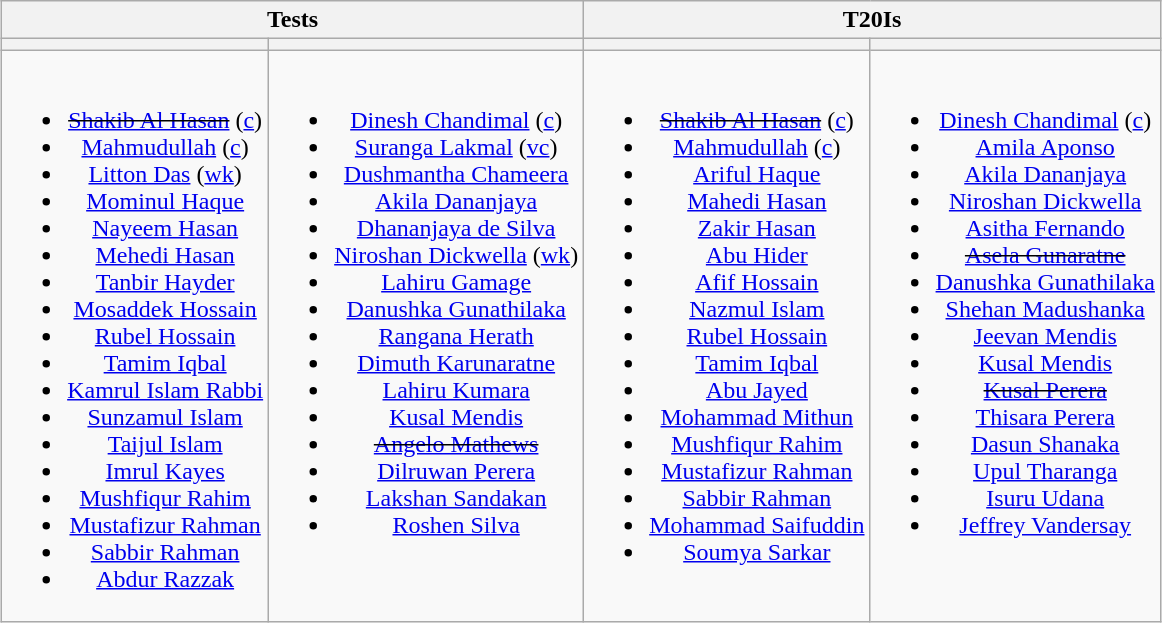<table class="wikitable" style="text-align:center; margin:auto">
<tr>
<th colspan=2>Tests</th>
<th colspan=2>T20Is</th>
</tr>
<tr>
<th></th>
<th></th>
<th></th>
<th></th>
</tr>
<tr style="vertical-align:top">
<td><br><ul><li><s><a href='#'>Shakib Al Hasan</a></s> (<a href='#'>c</a>)</li><li><a href='#'>Mahmudullah</a> (<a href='#'>c</a>)</li><li><a href='#'>Litton Das</a> (<a href='#'>wk</a>)</li><li><a href='#'>Mominul Haque</a></li><li><a href='#'>Nayeem Hasan</a></li><li><a href='#'>Mehedi Hasan</a></li><li><a href='#'>Tanbir Hayder</a></li><li><a href='#'>Mosaddek Hossain</a></li><li><a href='#'>Rubel Hossain</a></li><li><a href='#'>Tamim Iqbal</a></li><li><a href='#'>Kamrul Islam Rabbi</a></li><li><a href='#'>Sunzamul Islam</a></li><li><a href='#'>Taijul Islam</a></li><li><a href='#'>Imrul Kayes</a></li><li><a href='#'>Mushfiqur Rahim</a></li><li><a href='#'>Mustafizur Rahman</a></li><li><a href='#'>Sabbir Rahman</a></li><li><a href='#'>Abdur Razzak</a></li></ul></td>
<td><br><ul><li><a href='#'>Dinesh Chandimal</a> (<a href='#'>c</a>)</li><li><a href='#'>Suranga Lakmal</a> (<a href='#'>vc</a>)</li><li><a href='#'>Dushmantha Chameera</a></li><li><a href='#'>Akila Dananjaya</a></li><li><a href='#'>Dhananjaya de Silva</a></li><li><a href='#'>Niroshan Dickwella</a> (<a href='#'>wk</a>)</li><li><a href='#'>Lahiru Gamage</a></li><li><a href='#'>Danushka Gunathilaka</a></li><li><a href='#'>Rangana Herath</a></li><li><a href='#'>Dimuth Karunaratne</a></li><li><a href='#'>Lahiru Kumara</a></li><li><a href='#'>Kusal Mendis</a></li><li><s><a href='#'>Angelo Mathews</a></s></li><li><a href='#'>Dilruwan Perera</a></li><li><a href='#'>Lakshan Sandakan</a></li><li><a href='#'>Roshen Silva</a></li></ul></td>
<td><br><ul><li><s><a href='#'>Shakib Al Hasan</a></s> (<a href='#'>c</a>)</li><li><a href='#'>Mahmudullah</a> (<a href='#'>c</a>)</li><li><a href='#'>Ariful Haque</a></li><li><a href='#'>Mahedi Hasan</a></li><li><a href='#'>Zakir Hasan</a></li><li><a href='#'>Abu Hider</a></li><li><a href='#'>Afif Hossain</a></li><li><a href='#'>Nazmul Islam</a></li><li><a href='#'>Rubel Hossain</a></li><li><a href='#'>Tamim Iqbal</a></li><li><a href='#'>Abu Jayed</a></li><li><a href='#'>Mohammad Mithun</a></li><li><a href='#'>Mushfiqur Rahim</a></li><li><a href='#'>Mustafizur Rahman</a></li><li><a href='#'>Sabbir Rahman</a></li><li><a href='#'>Mohammad Saifuddin</a></li><li><a href='#'>Soumya Sarkar</a></li></ul></td>
<td><br><ul><li><a href='#'>Dinesh Chandimal</a> (<a href='#'>c</a>)</li><li><a href='#'>Amila Aponso</a></li><li><a href='#'>Akila Dananjaya</a></li><li><a href='#'>Niroshan Dickwella</a></li><li><a href='#'>Asitha Fernando</a></li><li><s><a href='#'>Asela Gunaratne</a></s></li><li><a href='#'>Danushka Gunathilaka</a></li><li><a href='#'>Shehan Madushanka</a></li><li><a href='#'>Jeevan Mendis</a></li><li><a href='#'>Kusal Mendis</a></li><li><s><a href='#'>Kusal Perera</a></s></li><li><a href='#'>Thisara Perera</a></li><li><a href='#'>Dasun Shanaka</a></li><li><a href='#'>Upul Tharanga</a></li><li><a href='#'>Isuru Udana</a></li><li><a href='#'>Jeffrey Vandersay</a></li></ul></td>
</tr>
</table>
